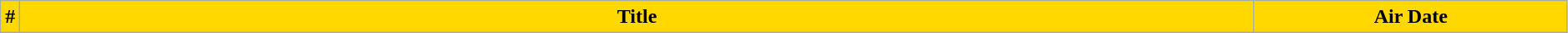<table class="wikitable plainrowheaders" width="99%" style="background:#FFFFFF;">
<tr>
<th width="1%" style="background:#FFD800;">#</th>
<th style="background:#FFD800;">Title</th>
<th width="20%" style="background:#FFD800;">Air Date<br>
























</th>
</tr>
</table>
